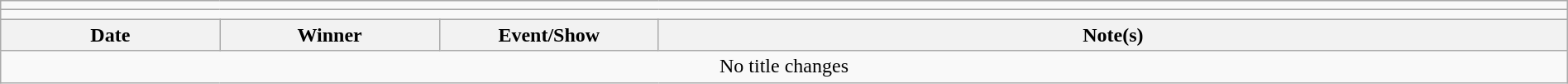<table class="wikitable" style="text-align:center; width:100%;">
<tr>
<td colspan="5"></td>
</tr>
<tr>
<td colspan="5"><strong></strong></td>
</tr>
<tr>
<th width=14%>Date</th>
<th width=14%>Winner</th>
<th width=14%>Event/Show</th>
<th width=58%>Note(s)</th>
</tr>
<tr>
<td colspan="5">No title changes</td>
</tr>
</table>
